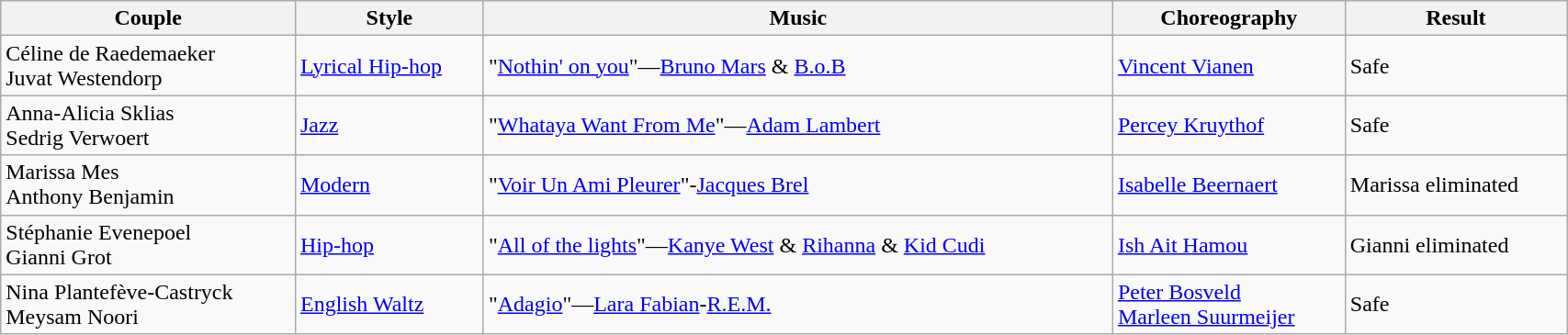<table class="wikitable" width="90%">
<tr>
<th>Couple</th>
<th>Style</th>
<th>Music</th>
<th>Choreography</th>
<th>Result</th>
</tr>
<tr>
<td>Céline de Raedemaeker<br>Juvat Westendorp</td>
<td><a href='#'>Lyrical Hip-hop</a></td>
<td>"<a href='#'>Nothin' on you</a>"—<a href='#'>Bruno Mars</a> & <a href='#'>B.o.B</a></td>
<td><a href='#'>Vincent Vianen</a></td>
<td>Safe</td>
</tr>
<tr>
<td>Anna-Alicia Sklias<br>Sedrig Verwoert</td>
<td><a href='#'>Jazz</a></td>
<td>"<a href='#'>Whataya Want From Me</a>"—<a href='#'>Adam Lambert</a></td>
<td><a href='#'>Percey Kruythof</a></td>
<td>Safe</td>
</tr>
<tr>
<td>Marissa Mes<br>Anthony Benjamin</td>
<td><a href='#'>Modern</a></td>
<td>"<a href='#'>Voir Un Ami Pleurer</a>"-<a href='#'>Jacques Brel</a></td>
<td><a href='#'>Isabelle Beernaert</a></td>
<td>Marissa eliminated</td>
</tr>
<tr>
<td>Stéphanie Evenepoel<br>Gianni Grot</td>
<td><a href='#'>Hip-hop</a></td>
<td>"<a href='#'>All of the lights</a>"—<a href='#'>Kanye West</a> & <a href='#'>Rihanna</a> & <a href='#'>Kid Cudi</a></td>
<td><a href='#'>Ish Ait Hamou</a></td>
<td>Gianni eliminated</td>
</tr>
<tr>
<td>Nina Plantefève-Castryck<br>Meysam Noori</td>
<td><a href='#'>English Waltz</a></td>
<td>"<a href='#'>Adagio</a>"—<a href='#'>Lara Fabian</a>-<a href='#'>R.E.M.</a></td>
<td><a href='#'>Peter Bosveld</a><br><a href='#'>Marleen Suurmeijer</a></td>
<td>Safe</td>
</tr>
</table>
